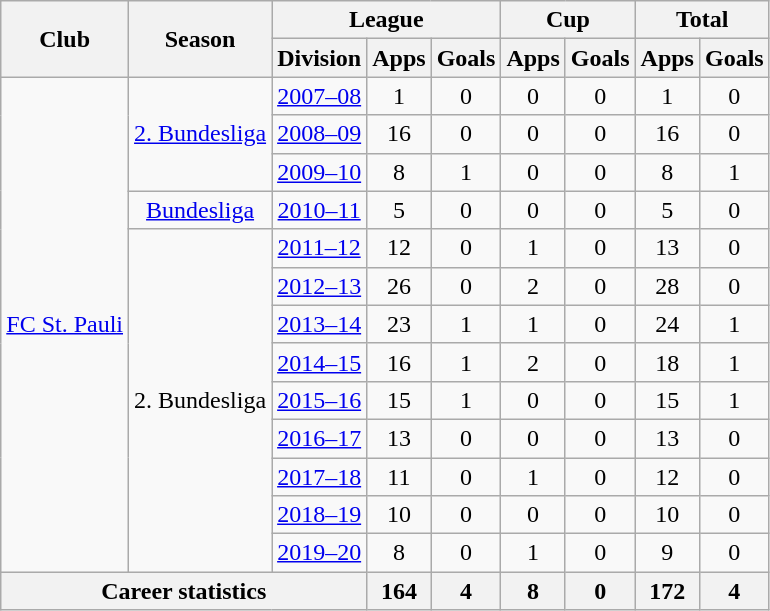<table class="wikitable" style="text-align:center">
<tr>
<th rowspan="2">Club</th>
<th rowspan="2">Season</th>
<th colspan="3">League</th>
<th colspan="2">Cup</th>
<th colspan="2">Total</th>
</tr>
<tr>
<th>Division</th>
<th>Apps</th>
<th>Goals</th>
<th>Apps</th>
<th>Goals</th>
<th>Apps</th>
<th>Goals</th>
</tr>
<tr>
<td rowspan="13"><a href='#'>FC St. Pauli</a></td>
<td rowspan="3"><a href='#'>2. Bundesliga</a></td>
<td><a href='#'>2007–08</a></td>
<td>1</td>
<td>0</td>
<td>0</td>
<td>0</td>
<td>1</td>
<td>0</td>
</tr>
<tr>
<td><a href='#'>2008–09</a></td>
<td>16</td>
<td>0</td>
<td>0</td>
<td>0</td>
<td>16</td>
<td>0</td>
</tr>
<tr>
<td><a href='#'>2009–10</a></td>
<td>8</td>
<td>1</td>
<td>0</td>
<td>0</td>
<td>8</td>
<td>1<br></td>
</tr>
<tr>
<td><a href='#'>Bundesliga</a></td>
<td><a href='#'>2010–11</a></td>
<td>5</td>
<td>0</td>
<td>0</td>
<td>0</td>
<td>5</td>
<td>0</td>
</tr>
<tr>
<td rowspan="9">2. Bundesliga</td>
<td><a href='#'>2011–12</a></td>
<td>12</td>
<td>0</td>
<td>1</td>
<td>0</td>
<td>13</td>
<td>0</td>
</tr>
<tr>
<td><a href='#'>2012–13</a></td>
<td>26</td>
<td>0</td>
<td>2</td>
<td>0</td>
<td>28</td>
<td>0</td>
</tr>
<tr>
<td><a href='#'>2013–14</a></td>
<td>23</td>
<td>1</td>
<td>1</td>
<td>0</td>
<td>24</td>
<td>1</td>
</tr>
<tr>
<td><a href='#'>2014–15</a></td>
<td>16</td>
<td>1</td>
<td>2</td>
<td>0</td>
<td>18</td>
<td>1</td>
</tr>
<tr>
<td><a href='#'>2015–16</a></td>
<td>15</td>
<td>1</td>
<td>0</td>
<td>0</td>
<td>15</td>
<td>1</td>
</tr>
<tr>
<td><a href='#'>2016–17</a></td>
<td>13</td>
<td>0</td>
<td>0</td>
<td>0</td>
<td>13</td>
<td>0</td>
</tr>
<tr>
<td><a href='#'>2017–18</a></td>
<td>11</td>
<td>0</td>
<td>1</td>
<td>0</td>
<td>12</td>
<td>0</td>
</tr>
<tr>
<td><a href='#'>2018–19</a></td>
<td>10</td>
<td>0</td>
<td>0</td>
<td>0</td>
<td>10</td>
<td>0</td>
</tr>
<tr>
<td><a href='#'>2019–20</a></td>
<td>8</td>
<td>0</td>
<td>1</td>
<td>0</td>
<td>9</td>
<td>0</td>
</tr>
<tr>
<th colspan="3">Career statistics</th>
<th>164</th>
<th>4</th>
<th>8</th>
<th>0</th>
<th>172</th>
<th>4</th>
</tr>
</table>
